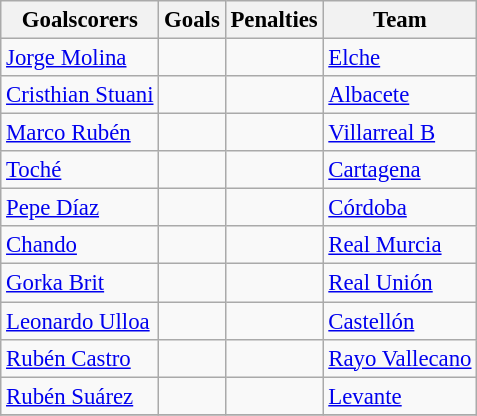<table class="wikitable sortable" style="font-size:95%;">
<tr>
<th>Goalscorers</th>
<th>Goals</th>
<th>Penalties</th>
<th>Team</th>
</tr>
<tr>
<td> <a href='#'>Jorge Molina</a></td>
<td></td>
<td></td>
<td><a href='#'>Elche</a></td>
</tr>
<tr>
<td> <a href='#'>Cristhian Stuani</a></td>
<td></td>
<td></td>
<td><a href='#'>Albacete</a></td>
</tr>
<tr>
<td> <a href='#'>Marco Rubén</a></td>
<td></td>
<td></td>
<td><a href='#'>Villarreal B</a></td>
</tr>
<tr>
<td> <a href='#'>Toché</a></td>
<td></td>
<td></td>
<td><a href='#'>Cartagena</a></td>
</tr>
<tr>
<td> <a href='#'>Pepe Díaz</a></td>
<td></td>
<td></td>
<td><a href='#'>Córdoba</a></td>
</tr>
<tr>
<td> <a href='#'>Chando</a></td>
<td></td>
<td></td>
<td><a href='#'>Real Murcia</a></td>
</tr>
<tr>
<td> <a href='#'>Gorka Brit</a></td>
<td></td>
<td></td>
<td><a href='#'>Real Unión</a></td>
</tr>
<tr>
<td> <a href='#'>Leonardo Ulloa</a></td>
<td></td>
<td></td>
<td><a href='#'>Castellón</a></td>
</tr>
<tr>
<td> <a href='#'>Rubén Castro</a></td>
<td></td>
<td></td>
<td><a href='#'>Rayo Vallecano</a></td>
</tr>
<tr>
<td> <a href='#'>Rubén Suárez</a></td>
<td></td>
<td></td>
<td><a href='#'>Levante</a></td>
</tr>
<tr>
</tr>
</table>
